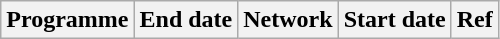<table class="wikitable plainrowheaders sortable">
<tr>
<th scope="col">Programme</th>
<th scope="col">End date</th>
<th scope="col">Network</th>
<th scope="col">Start date</th>
<th scope="col" class="unsortable">Ref</th>
</tr>
</table>
